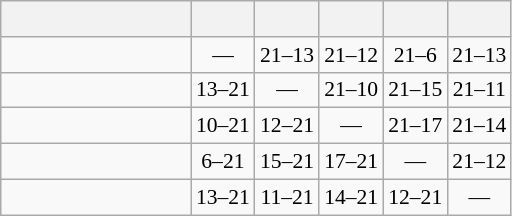<table class="wikitable" style="text-align:center; font-size:90%;">
<tr>
<th width=120> </th>
<th></th>
<th></th>
<th></th>
<th></th>
<th></th>
</tr>
<tr>
<td style="text-align:right;"></td>
<td>—</td>
<td>21–13</td>
<td>21–12</td>
<td>21–6</td>
<td>21–13</td>
</tr>
<tr>
<td style="text-align:right;"></td>
<td>13–21</td>
<td>—</td>
<td>21–10</td>
<td>21–15</td>
<td>21–11</td>
</tr>
<tr>
<td style="text-align:right;"></td>
<td>10–21</td>
<td>12–21</td>
<td>—</td>
<td>21–17</td>
<td>21–14</td>
</tr>
<tr>
<td style="text-align:right;"></td>
<td>6–21</td>
<td>15–21</td>
<td>17–21</td>
<td>—</td>
<td>21–12</td>
</tr>
<tr>
<td style="text-align:right;"></td>
<td>13–21</td>
<td>11–21</td>
<td>14–21</td>
<td>12–21</td>
<td>—</td>
</tr>
</table>
